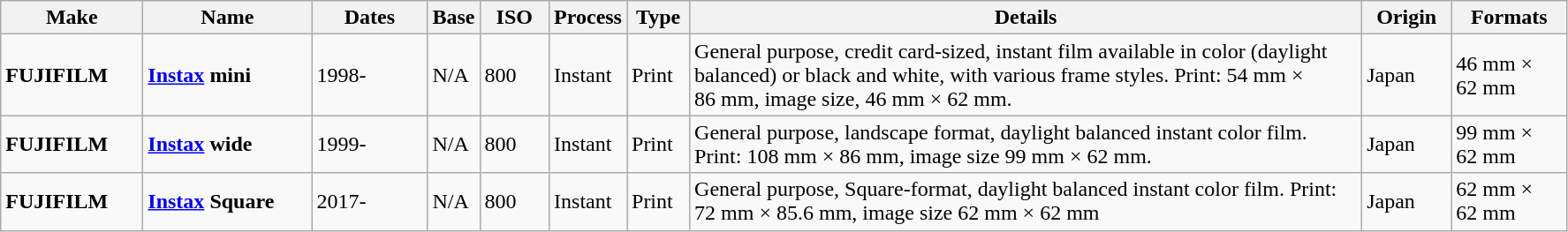<table class="wikitable">
<tr>
<th scope="col" style="width: 100px;">Make</th>
<th scope="col" style="width: 120px;">Name</th>
<th scope="col" style="width: 80px;">Dates</th>
<th scope="col" style="width: 30px;">Base</th>
<th scope="col" style="width: 45px;">ISO</th>
<th scope="col" style="width: 40px;">Process</th>
<th scope="col" style="width: 40px;">Type</th>
<th scope="col" style="width: 500px;">Details</th>
<th scope="col" style="width: 60px;">Origin</th>
<th scope="col" style="width: 80px;">Formats</th>
</tr>
<tr>
<td><strong>FUJIFILM</strong></td>
<td><strong><a href='#'>Instax</a> mini </strong></td>
<td>1998-</td>
<td>N/A</td>
<td>800</td>
<td>Instant</td>
<td>Print</td>
<td>General purpose, credit card-sized, instant film available in color (daylight balanced) or black and white, with various frame styles. Print: 54 mm × 86 mm, image size, 46 mm × 62 mm.</td>
<td>Japan</td>
<td>46 mm × 62 mm</td>
</tr>
<tr>
<td><strong>FUJIFILM</strong></td>
<td><strong><a href='#'>Instax</a> wide</strong></td>
<td>1999-</td>
<td>N/A</td>
<td>800</td>
<td>Instant</td>
<td>Print</td>
<td>General purpose, landscape format, daylight balanced instant color film. Print: 108 mm × 86 mm, image size 99 mm × 62 mm.</td>
<td>Japan</td>
<td>99 mm × 62 mm</td>
</tr>
<tr>
<td><strong>FUJIFILM</strong></td>
<td><strong><a href='#'>Instax</a> Square</strong></td>
<td>2017-</td>
<td>N/A</td>
<td>800</td>
<td>Instant</td>
<td>Print</td>
<td>General purpose, Square-format, daylight balanced instant color film. Print: 72 mm × 85.6 mm, image size 62 mm × 62 mm</td>
<td>Japan</td>
<td>62 mm × 62 mm</td>
</tr>
</table>
